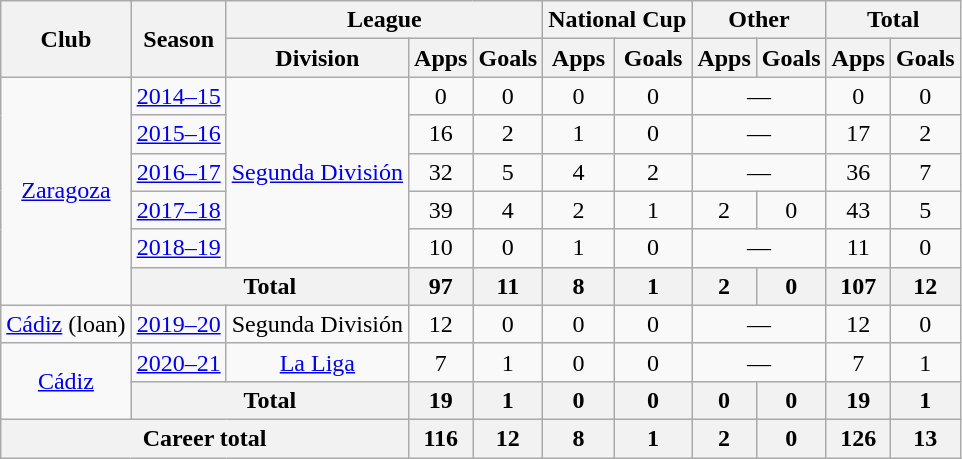<table class="wikitable" style="text-align:center">
<tr>
<th rowspan="2">Club</th>
<th rowspan="2">Season</th>
<th colspan="3">League</th>
<th colspan="2">National Cup</th>
<th colspan="2">Other</th>
<th colspan="2">Total</th>
</tr>
<tr>
<th>Division</th>
<th>Apps</th>
<th>Goals</th>
<th>Apps</th>
<th>Goals</th>
<th>Apps</th>
<th>Goals</th>
<th>Apps</th>
<th>Goals</th>
</tr>
<tr>
<td rowspan="6"><a href='#'>Zaragoza</a></td>
<td><a href='#'>2014–15</a></td>
<td rowspan="5"><a href='#'>Segunda División</a></td>
<td>0</td>
<td>0</td>
<td>0</td>
<td>0</td>
<td colspan="2">—</td>
<td>0</td>
<td>0</td>
</tr>
<tr>
<td><a href='#'>2015–16</a></td>
<td>16</td>
<td>2</td>
<td>1</td>
<td>0</td>
<td colspan="2">—</td>
<td>17</td>
<td>2</td>
</tr>
<tr>
<td><a href='#'>2016–17</a></td>
<td>32</td>
<td>5</td>
<td>4</td>
<td>2</td>
<td colspan="2">—</td>
<td>36</td>
<td>7</td>
</tr>
<tr>
<td><a href='#'>2017–18</a></td>
<td>39</td>
<td>4</td>
<td>2</td>
<td>1</td>
<td>2</td>
<td>0</td>
<td>43</td>
<td>5</td>
</tr>
<tr>
<td><a href='#'>2018–19</a></td>
<td>10</td>
<td>0</td>
<td>1</td>
<td>0</td>
<td colspan="2">—</td>
<td>11</td>
<td>0</td>
</tr>
<tr>
<th colspan="2">Total</th>
<th>97</th>
<th>11</th>
<th>8</th>
<th>1</th>
<th>2</th>
<th>0</th>
<th>107</th>
<th>12</th>
</tr>
<tr>
<td><a href='#'>Cádiz</a> (loan)</td>
<td><a href='#'>2019–20</a></td>
<td>Segunda División</td>
<td>12</td>
<td>0</td>
<td>0</td>
<td>0</td>
<td colspan="2">—</td>
<td>12</td>
<td>0</td>
</tr>
<tr>
<td rowspan="2"><a href='#'>Cádiz</a></td>
<td><a href='#'>2020–21</a></td>
<td><a href='#'>La Liga</a></td>
<td>7</td>
<td>1</td>
<td>0</td>
<td>0</td>
<td colspan="2">—</td>
<td>7</td>
<td>1</td>
</tr>
<tr>
<th colspan="2">Total</th>
<th>19</th>
<th>1</th>
<th>0</th>
<th>0</th>
<th>0</th>
<th>0</th>
<th>19</th>
<th>1</th>
</tr>
<tr>
<th colspan="3">Career total</th>
<th>116</th>
<th>12</th>
<th>8</th>
<th>1</th>
<th>2</th>
<th>0</th>
<th>126</th>
<th>13</th>
</tr>
</table>
